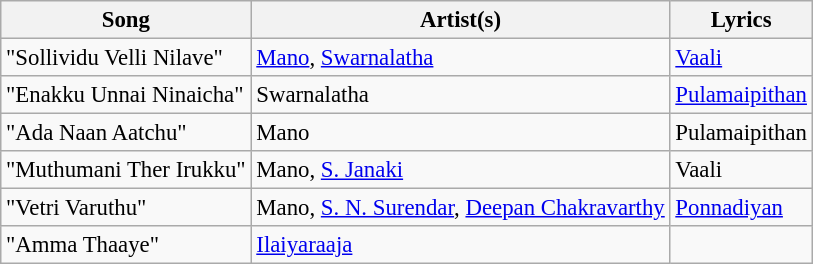<table class="wikitable" style="font-size:95%;">
<tr>
<th>Song</th>
<th>Artist(s)</th>
<th>Lyrics</th>
</tr>
<tr>
<td>"Sollividu Velli Nilave"</td>
<td><a href='#'>Mano</a>, <a href='#'>Swarnalatha</a></td>
<td><a href='#'>Vaali</a></td>
</tr>
<tr>
<td>"Enakku Unnai Ninaicha"</td>
<td>Swarnalatha</td>
<td><a href='#'>Pulamaipithan</a></td>
</tr>
<tr>
<td>"Ada Naan Aatchu"</td>
<td>Mano</td>
<td>Pulamaipithan</td>
</tr>
<tr>
<td>"Muthumani Ther Irukku"</td>
<td>Mano, <a href='#'>S. Janaki</a></td>
<td>Vaali</td>
</tr>
<tr>
<td>"Vetri Varuthu"</td>
<td>Mano, <a href='#'>S. N. Surendar</a>, <a href='#'>Deepan Chakravarthy</a></td>
<td><a href='#'>Ponnadiyan</a></td>
</tr>
<tr>
<td>"Amma Thaaye"</td>
<td><a href='#'>Ilaiyaraaja</a></td>
<td></td>
</tr>
</table>
